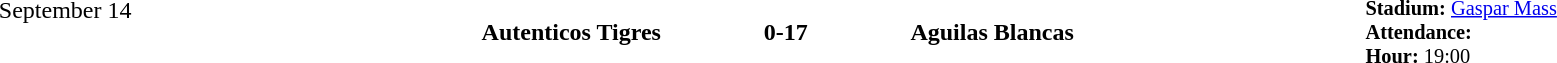<table style="width: 100%; background: transparent;" cellspacing="0">
<tr>
<td align=center valign=top rowspan=3 width=15%>September 14</td>
</tr>
<tr>
<td width=24% align=right><strong>Autenticos Tigres</strong></td>
<td align=center width=13%><strong> 0-17 </strong></td>
<td width=24%><strong>Aguilas Blancas</strong></td>
<td style=font-size:85% rowspan=2 valign=top><strong>Stadium:</strong> <a href='#'>Gaspar Mass</a><br><strong>Attendance:</strong> <br><strong>Hour:</strong> 19:00</td>
</tr>
</table>
